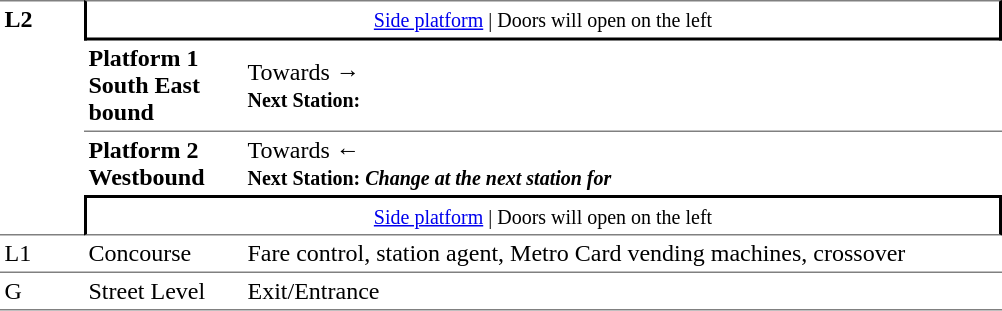<table table border=0 cellspacing=0 cellpadding=3>
<tr>
<td style="border-top:solid 1px grey;border-bottom:solid 1px grey;" width=50 rowspan=4 valign=top><strong>L2</strong></td>
<td style="border-top:solid 1px grey;border-right:solid 2px black;border-left:solid 2px black;border-bottom:solid 2px black;text-align:center;" colspan=2><small><a href='#'>Side platform</a> | Doors will open on the left </small></td>
</tr>
<tr>
<td style="border-bottom:solid 1px grey;" width=100><span><strong>Platform 1</strong><br><strong>South East bound</strong></span></td>
<td style="border-bottom:solid 1px grey;" width=500>Towards → <br><small><strong>Next Station:</strong> </small></td>
</tr>
<tr>
<td><span><strong>Platform 2</strong><br><strong>Westbound</strong></span></td>
<td><span></span>Towards ← <br><small><strong>Next Station:</strong> </small> <small><strong><em>Change at the next station for <strong><em></small></td>
</tr>
<tr>
<td style="border-top:solid 2px black;border-right:solid 2px black;border-left:solid 2px black;border-bottom:solid 1px grey;" colspan=2  align=center><small><a href='#'>Side platform</a> | Doors will open on the left </small></td>
</tr>
<tr>
<td valign=top></strong>L1<strong></td>
<td valign=top>Concourse</td>
<td valign=top>Fare control, station agent, Metro Card vending machines, crossover</td>
</tr>
<tr>
<td style="border-bottom:solid 1px grey;border-top:solid 1px grey;" width=50 valign=top></strong>G<strong></td>
<td style="border-top:solid 1px grey;border-bottom:solid 1px grey;" width=100 valign=top>Street Level</td>
<td style="border-top:solid 1px grey;border-bottom:solid 1px grey;" width=500 valign=top>Exit/Entrance</td>
</tr>
</table>
